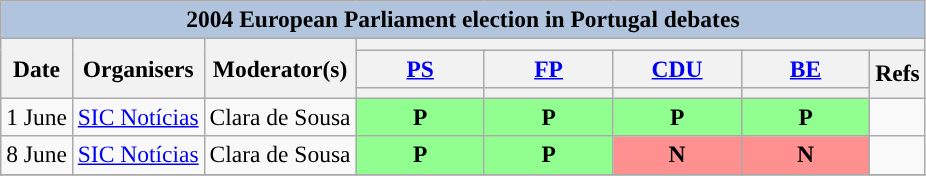<table class="wikitable" style="font-size:98%; text-align:center;">
<tr>
<th style="background:#B0C4DE" colspan="18">2004 European Parliament election in Portugal debates</th>
</tr>
<tr>
<th rowspan="3">Date</th>
<th rowspan="3">Organisers</th>
<th rowspan="3">Moderator(s)</th>
<th colspan="19">      </th>
</tr>
<tr>
<th scope="col" style="width:5em;"><a href='#'>PS</a><br></th>
<th scope="col" style="width:5em;"><a href='#'>FP</a><br></th>
<th scope="col" style="width:5em;"><a href='#'>CDU</a><br></th>
<th scope="col" style="width:5em;"><a href='#'>BE</a><br></th>
<th rowspan="2">Refs</th>
</tr>
<tr>
<th style="color:inherit;background:"></th>
<th style="color:inherit;background:"></th>
<th style="color:inherit;background:"></th>
<th style="color:inherit;background:"></th>
</tr>
<tr>
<td style="white-space:nowrap; text-align:left;">1 June</td>
<td style="white-space:nowrap; text-align:left;"><a href='#'>SIC Notícias</a></td>
<td style="white-space:nowrap; text-align:left;">Clara de Sousa</td>
<td style="background:#90FF90;"><strong>P</strong></td>
<td style="background:#90FF90;"><strong>P</strong></td>
<td style="background:#90FF90;"><strong>P</strong></td>
<td style="background:#90FF90;"><strong>P</strong></td>
<td></td>
</tr>
<tr>
<td style="white-space:nowrap; text-align:left;">8 June</td>
<td style="white-space:nowrap; text-align:left;"><a href='#'>SIC Notícias</a></td>
<td style="white-space:nowrap; text-align:left;">Clara de Sousa</td>
<td style="background:#90FF90;"><strong>P</strong></td>
<td style="background:#90FF90;"><strong>P</strong></td>
<td style="background:#FF9090;"><strong>N</strong></td>
<td style="background:#FF9090;"><strong>N</strong></td>
<td></td>
</tr>
<tr>
</tr>
</table>
